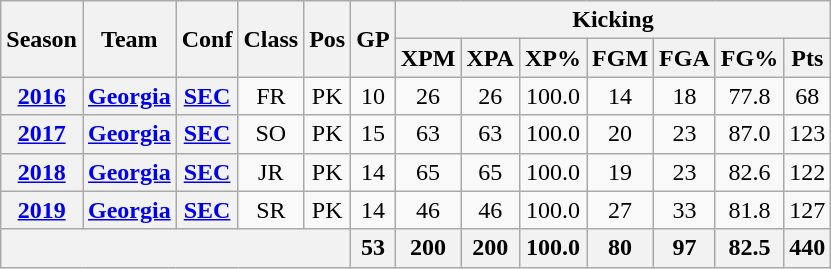<table class="wikitable" style="text-align:center;">
<tr>
<th rowspan="2">Season</th>
<th rowspan="2">Team</th>
<th rowspan="2">Conf</th>
<th rowspan="2">Class</th>
<th rowspan="2">Pos</th>
<th rowspan="2">GP</th>
<th colspan="7">Kicking</th>
</tr>
<tr>
<th>XPM</th>
<th>XPA</th>
<th>XP%</th>
<th>FGM</th>
<th>FGA</th>
<th>FG%</th>
<th>Pts</th>
</tr>
<tr>
<th><a href='#'>2016</a></th>
<th><a href='#'>Georgia</a></th>
<th><a href='#'>SEC</a></th>
<td>FR</td>
<td>PK</td>
<td>10</td>
<td>26</td>
<td>26</td>
<td>100.0</td>
<td>14</td>
<td>18</td>
<td>77.8</td>
<td>68</td>
</tr>
<tr>
<th><a href='#'>2017</a></th>
<th><a href='#'>Georgia</a></th>
<th><a href='#'>SEC</a></th>
<td>SO</td>
<td>PK</td>
<td>15</td>
<td>63</td>
<td>63</td>
<td>100.0</td>
<td>20</td>
<td>23</td>
<td>87.0</td>
<td>123</td>
</tr>
<tr>
<th><a href='#'>2018</a></th>
<th><a href='#'>Georgia</a></th>
<th><a href='#'>SEC</a></th>
<td>JR</td>
<td>PK</td>
<td>14</td>
<td>65</td>
<td>65</td>
<td>100.0</td>
<td>19</td>
<td>23</td>
<td>82.6</td>
<td>122</td>
</tr>
<tr>
<th><a href='#'>2019</a></th>
<th><a href='#'>Georgia</a></th>
<th><a href='#'>SEC</a></th>
<td>SR</td>
<td>PK</td>
<td>14</td>
<td>46</td>
<td>46</td>
<td>100.0</td>
<td>27</td>
<td>33</td>
<td>81.8</td>
<td>127</td>
</tr>
<tr>
<th colspan="5"></th>
<th>53</th>
<th>200</th>
<th>200</th>
<th>100.0</th>
<th>80</th>
<th>97</th>
<th>82.5</th>
<th>440</th>
</tr>
</table>
